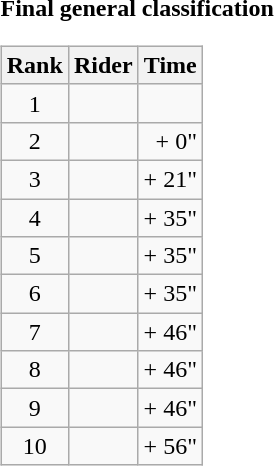<table>
<tr>
<td><strong>Final general classification</strong><br><table class="wikitable">
<tr>
<th scope="col">Rank</th>
<th scope="col">Rider</th>
<th scope="col">Time</th>
</tr>
<tr>
<td style="text-align:center;">1</td>
<td></td>
<td style="text-align:right;"></td>
</tr>
<tr>
<td style="text-align:center;">2</td>
<td></td>
<td style="text-align:right;">+ 0"</td>
</tr>
<tr>
<td style="text-align:center;">3</td>
<td></td>
<td style="text-align:right;">+ 21"</td>
</tr>
<tr>
<td style="text-align:center;">4</td>
<td></td>
<td style="text-align:right;">+ 35"</td>
</tr>
<tr>
<td style="text-align:center;">5</td>
<td></td>
<td style="text-align:right;">+ 35"</td>
</tr>
<tr>
<td style="text-align:center;">6</td>
<td></td>
<td style="text-align:right;">+ 35"</td>
</tr>
<tr>
<td style="text-align:center;">7</td>
<td></td>
<td style="text-align:right;">+ 46"</td>
</tr>
<tr>
<td style="text-align:center;">8</td>
<td></td>
<td style="text-align:right;">+ 46"</td>
</tr>
<tr>
<td style="text-align:center;">9</td>
<td></td>
<td style="text-align:right;">+ 46"</td>
</tr>
<tr>
<td style="text-align:center;">10</td>
<td></td>
<td style="text-align:right;">+ 56"</td>
</tr>
</table>
</td>
</tr>
</table>
